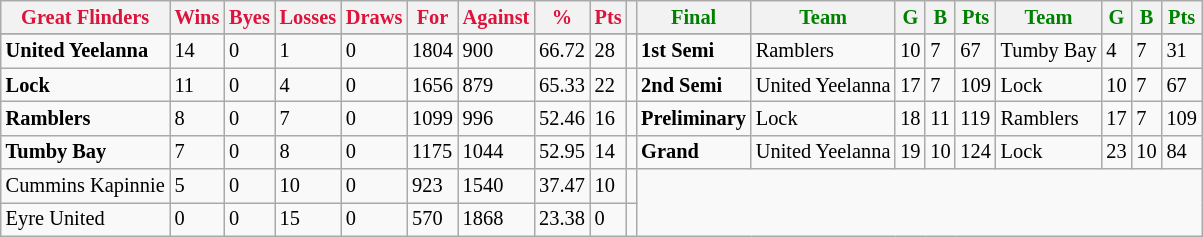<table style="font-size: 85%; text-align: left;" class="wikitable">
<tr>
<th style="color:crimson">Great Flinders</th>
<th style="color:crimson">Wins</th>
<th style="color:crimson">Byes</th>
<th style="color:crimson">Losses</th>
<th style="color:crimson">Draws</th>
<th style="color:crimson">For</th>
<th style="color:crimson">Against</th>
<th style="color:crimson">%</th>
<th style="color:crimson">Pts</th>
<th></th>
<th style="color:green">Final</th>
<th style="color:green">Team</th>
<th style="color:green">G</th>
<th style="color:green">B</th>
<th style="color:green">Pts</th>
<th style="color:green">Team</th>
<th style="color:green">G</th>
<th style="color:green">B</th>
<th style="color:green">Pts</th>
</tr>
<tr>
</tr>
<tr>
</tr>
<tr>
<td><strong>	United Yeelanna	</strong></td>
<td>14</td>
<td>0</td>
<td>1</td>
<td>0</td>
<td>1804</td>
<td>900</td>
<td>66.72</td>
<td>28</td>
<td></td>
<td><strong>1st Semi</strong></td>
<td>Ramblers</td>
<td>10</td>
<td>7</td>
<td>67</td>
<td>Tumby Bay</td>
<td>4</td>
<td>7</td>
<td>31</td>
</tr>
<tr>
<td><strong>	Lock	</strong></td>
<td>11</td>
<td>0</td>
<td>4</td>
<td>0</td>
<td>1656</td>
<td>879</td>
<td>65.33</td>
<td>22</td>
<td></td>
<td><strong>2nd Semi</strong></td>
<td>United Yeelanna</td>
<td>17</td>
<td>7</td>
<td>109</td>
<td>Lock</td>
<td>10</td>
<td>7</td>
<td>67</td>
</tr>
<tr ||>
<td><strong>	Ramblers	</strong></td>
<td>8</td>
<td>0</td>
<td>7</td>
<td>0</td>
<td>1099</td>
<td>996</td>
<td>52.46</td>
<td>16</td>
<td></td>
<td><strong>Preliminary</strong></td>
<td>Lock</td>
<td>18</td>
<td>11</td>
<td>119</td>
<td>Ramblers</td>
<td>17</td>
<td>7</td>
<td>109</td>
</tr>
<tr>
<td><strong>	Tumby Bay	</strong></td>
<td>7</td>
<td>0</td>
<td>8</td>
<td>0</td>
<td>1175</td>
<td>1044</td>
<td>52.95</td>
<td>14</td>
<td></td>
<td><strong>Grand</strong></td>
<td>United Yeelanna</td>
<td>19</td>
<td>10</td>
<td>124</td>
<td>Lock</td>
<td>23</td>
<td>10</td>
<td>84</td>
</tr>
<tr>
<td>Cummins Kapinnie</td>
<td>5</td>
<td>0</td>
<td>10</td>
<td>0</td>
<td>923</td>
<td>1540</td>
<td>37.47</td>
<td>10</td>
<td></td>
</tr>
<tr>
<td>Eyre United</td>
<td>0</td>
<td>0</td>
<td>15</td>
<td>0</td>
<td>570</td>
<td>1868</td>
<td>23.38</td>
<td>0</td>
<td></td>
</tr>
</table>
